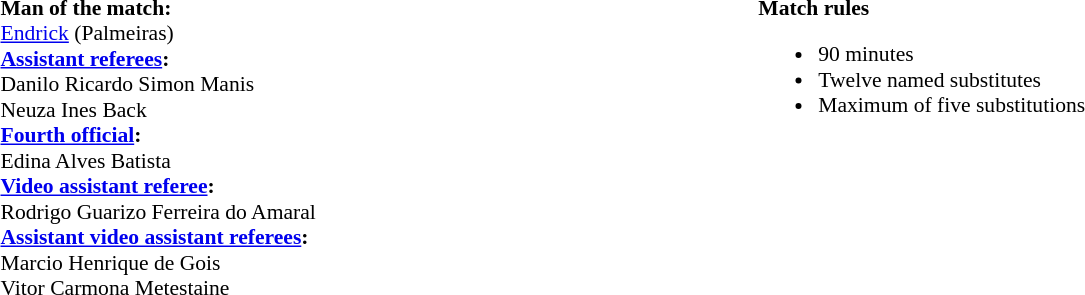<table width=100% style="font-size:90%">
<tr>
<td><br><strong>Man of the match:</strong>
<br><a href='#'>Endrick</a> (Palmeiras)
<br><strong><a href='#'>Assistant referees</a>:</strong>
<br>Danilo Ricardo Simon Manis
<br>Neuza Ines Back
<br><strong><a href='#'>Fourth official</a>:</strong>
<br>Edina Alves Batista
<br><strong><a href='#'>Video assistant referee</a>:</strong>
<br>Rodrigo Guarizo Ferreira do Amaral
<br><strong><a href='#'>Assistant video assistant referees</a>:</strong>
<br>Marcio Henrique de Gois
<br>Vitor Carmona Metestaine</td>
<td style="width:60%; vertical-align:top;"><br><strong>Match rules</strong><ul><li>90 minutes</li><li>Twelve named substitutes</li><li>Maximum of five substitutions</li></ul></td>
</tr>
</table>
